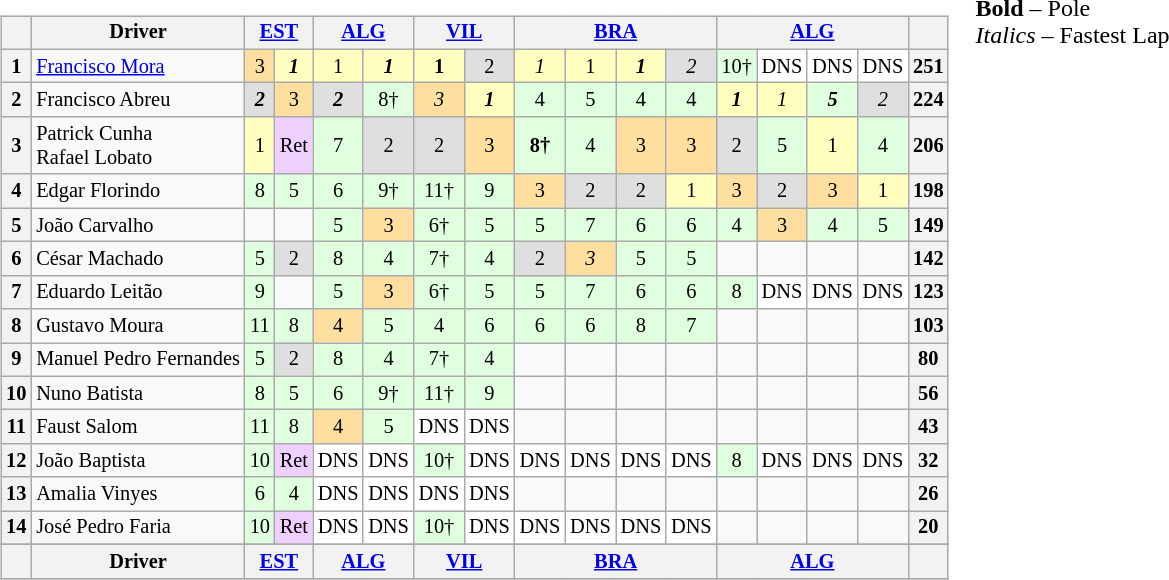<table>
<tr>
<td valign="top"><br><table align=left| class="wikitable" style="font-size: 85%; text-align: center">
<tr valign="top">
<th valign=middle></th>
<th valign=middle>Driver</th>
<th colspan=2><a href='#'>EST</a><br></th>
<th colspan=2><a href='#'>ALG</a><br></th>
<th colspan=2><a href='#'>VIL</a><br></th>
<th colspan=4><a href='#'>BRA</a><br></th>
<th colspan=4><a href='#'>ALG</a><br></th>
<th valign=middle>  </th>
</tr>
<tr>
<th>1</th>
<td align="left"> <a href='#'>Francisco Mora</a></td>
<td style="background:#ffdf9f;">3</td>
<td style="background:#ffffbf;"><strong><em>1</em></strong></td>
<td style="background:#ffffbf;">1</td>
<td style="background:#ffffbf;"><strong><em>1</em></strong></td>
<td style="background:#ffffbf;"><strong>1</strong></td>
<td style="background:#dfdfdf;">2</td>
<td style="background:#ffffbf;"><em>1</em></td>
<td style="background:#ffffbf;">1</td>
<td style="background:#ffffbf;"><strong><em>1</em></strong></td>
<td style="background:#dfdfdf;"><em>2</em></td>
<td style="background:#dfffdf;">10†</td>
<td style="background:#ffffff;">DNS</td>
<td style="background:#ffffff;">DNS</td>
<td style="background:#ffffff;">DNS</td>
<th>251</th>
</tr>
<tr>
<th>2</th>
<td align="left"> Francisco Abreu</td>
<td style="background:#dfdfdf;"><strong><em>2</em></strong></td>
<td style="background:#ffdf9f;">3</td>
<td style="background:#dfdfdf;"><strong><em>2</em></strong></td>
<td style="background:#dfffdf;">8†</td>
<td style="background:#ffdf9f;"><em>3</em></td>
<td style="background:#ffffbf;"><strong><em>1</em></strong></td>
<td style="background:#dfffdf;">4</td>
<td style="background:#dfffdf;">5</td>
<td style="background:#dfffdf;">4</td>
<td style="background:#dfffdf;">4</td>
<td style="background:#ffffbf;"><strong><em>1</em></strong></td>
<td style="background:#ffffbf;"><em>1</em></td>
<td style="background:#dfffdf;"><strong><em>5</em></strong></td>
<td style="background:#dfdfdf;"><em>2</em></td>
<th>224</th>
</tr>
<tr>
<th>3</th>
<td align="left"> Patrick Cunha<br> Rafael Lobato</td>
<td style="background:#ffffbf;">1</td>
<td style="background:#efcfff;">Ret</td>
<td style="background:#dfffdf;">7</td>
<td style="background:#dfdfdf;">2</td>
<td style="background:#dfdfdf;">2</td>
<td style="background:#ffdf9f;">3</td>
<td style="background:#dfffdf;"><strong>8†</strong></td>
<td style="background:#dfffdf;">4</td>
<td style="background:#ffdf9f;">3</td>
<td style="background:#ffdf9f;">3</td>
<td style="background:#dfdfdf;">2</td>
<td style="background:#dfffdf;">5</td>
<td style="background:#ffffbf;">1</td>
<td style="background:#dfffdf;">4</td>
<th>206</th>
</tr>
<tr>
<th>4</th>
<td align="left"> Edgar Florindo</td>
<td style="background:#dfffdf;">8</td>
<td style="background:#dfffdf;">5</td>
<td style="background:#dfffdf;">6</td>
<td style="background:#dfffdf;">9†</td>
<td style="background:#dfffdf;">11†</td>
<td style="background:#dfffdf;">9</td>
<td style="background:#ffdf9f;">3</td>
<td style="background:#dfdfdf;">2</td>
<td style="background:#dfdfdf;">2</td>
<td style="background:#ffffbf;">1</td>
<td style="background:#ffdf9f;">3</td>
<td style="background:#dfdfdf;">2</td>
<td style="background:#ffdf9f;">3</td>
<td style="background:#ffffbf;">1</td>
<th>198</th>
</tr>
<tr>
<th>5</th>
<td align="left"> João Carvalho</td>
<td></td>
<td></td>
<td style="background:#dfffdf;">5</td>
<td style="background:#ffdf9f;">3</td>
<td style="background:#dfffdf;">6†</td>
<td style="background:#dfffdf;">5</td>
<td style="background:#dfffdf;">5</td>
<td style="background:#dfffdf;">7</td>
<td style="background:#dfffdf;">6</td>
<td style="background:#dfffdf;">6</td>
<td style="background:#dfffdf;">4</td>
<td style="background:#ffdf9f;">3</td>
<td style="background:#dfffdf;">4</td>
<td style="background:#dfffdf;">5</td>
<th>149</th>
</tr>
<tr>
<th>6</th>
<td align="left"> César Machado</td>
<td style="background:#dfffdf;">5</td>
<td style="background:#dfdfdf;">2</td>
<td style="background:#dfffdf;">8</td>
<td style="background:#dfffdf;">4</td>
<td style="background:#dfffdf;">7†</td>
<td style="background:#dfffdf;">4</td>
<td style="background:#dfdfdf;">2</td>
<td style="background:#ffdf9f;"><em>3</em></td>
<td style="background:#dfffdf;">5</td>
<td style="background:#dfffdf;">5</td>
<td></td>
<td></td>
<td></td>
<td></td>
<th>142</th>
</tr>
<tr>
<th>7</th>
<td align="left"> Eduardo Leitão</td>
<td style="background:#dfffdf;">9</td>
<td></td>
<td style="background:#dfffdf;">5</td>
<td style="background:#ffdf9f;">3</td>
<td style="background:#dfffdf;">6†</td>
<td style="background:#dfffdf;">5</td>
<td style="background:#dfffdf;">5</td>
<td style="background:#dfffdf;">7</td>
<td style="background:#dfffdf;">6</td>
<td style="background:#dfffdf;">6</td>
<td style="background:#dfffdf;">8</td>
<td style="background:#ffffff;">DNS</td>
<td style="background:#ffffff;">DNS</td>
<td style="background:#ffffff;">DNS</td>
<th>123</th>
</tr>
<tr>
<th>8</th>
<td align="left"> Gustavo Moura</td>
<td style="background:#dfffdf;">11</td>
<td style="background:#dfffdf;">8</td>
<td style="background:#ffdf9f;">4</td>
<td style="background:#dfffdf;">5</td>
<td style="background:#dfffdf;">4</td>
<td style="background:#dfffdf;">6</td>
<td style="background:#dfffdf;">6</td>
<td style="background:#dfffdf;">6</td>
<td style="background:#dfffdf;">8</td>
<td style="background:#dfffdf;">7</td>
<td></td>
<td></td>
<td></td>
<td></td>
<th>103</th>
</tr>
<tr>
<th>9</th>
<td align="left"> Manuel Pedro Fernandes</td>
<td style="background:#dfffdf;">5</td>
<td style="background:#dfdfdf;">2</td>
<td style="background:#dfffdf;">8</td>
<td style="background:#dfffdf;">4</td>
<td style="background:#dfffdf;">7†</td>
<td style="background:#dfffdf;">4</td>
<td></td>
<td></td>
<td></td>
<td></td>
<td></td>
<td></td>
<td></td>
<td></td>
<th>80</th>
</tr>
<tr>
<th>10</th>
<td align="left"> Nuno Batista</td>
<td style="background:#dfffdf;">8</td>
<td style="background:#dfffdf;">5</td>
<td style="background:#dfffdf;">6</td>
<td style="background:#dfffdf;">9†</td>
<td style="background:#dfffdf;">11†</td>
<td style="background:#dfffdf;">9</td>
<td></td>
<td></td>
<td></td>
<td></td>
<td></td>
<td></td>
<td></td>
<td></td>
<th>56</th>
</tr>
<tr>
<th>11</th>
<td align="left"> Faust Salom</td>
<td style="background:#dfffdf;">11</td>
<td style="background:#dfffdf;">8</td>
<td style="background:#ffdf9f;">4</td>
<td style="background:#dfffdf;">5</td>
<td style="background:#ffffff;">DNS</td>
<td style="background:#ffffff;">DNS</td>
<td></td>
<td></td>
<td></td>
<td></td>
<td></td>
<td></td>
<td></td>
<td></td>
<th>43</th>
</tr>
<tr>
<th>12</th>
<td align="left"> João Baptista</td>
<td style="background:#dfffdf;">10</td>
<td style="background:#efcfff;">Ret</td>
<td style="background:#ffffff;">DNS</td>
<td style="background:#ffffff;">DNS</td>
<td style="background:#dfffdf;">10†</td>
<td style="background:#ffffff;">DNS</td>
<td style="background:#ffffff;">DNS</td>
<td style="background:#ffffff;">DNS</td>
<td style="background:#ffffff;">DNS</td>
<td style="background:#ffffff;">DNS</td>
<td style="background:#dfffdf;">8</td>
<td style="background:#ffffff;">DNS</td>
<td style="background:#ffffff;">DNS</td>
<td style="background:#ffffff;">DNS</td>
<th>32</th>
</tr>
<tr>
<th>13</th>
<td align="left"> Amalia Vinyes</td>
<td style="background:#dfffdf;">6</td>
<td style="background:#dfffdf;">4</td>
<td style="background:#ffffff;">DNS</td>
<td style="background:#ffffff;">DNS</td>
<td style="background:#ffffff;">DNS</td>
<td style="background:#ffffff;">DNS</td>
<td></td>
<td></td>
<td></td>
<td></td>
<td></td>
<td></td>
<td></td>
<td></td>
<th>26</th>
</tr>
<tr>
<th>14</th>
<td align="left"> José Pedro Faria</td>
<td style="background:#dfffdf;">10</td>
<td style="background:#efcfff;">Ret</td>
<td style="background:#ffffff;">DNS</td>
<td style="background:#ffffff;">DNS</td>
<td style="background:#dfffdf;">10†</td>
<td style="background:#ffffff;">DNS</td>
<td style="background:#ffffff;">DNS</td>
<td style="background:#ffffff;">DNS</td>
<td style="background:#ffffff;">DNS</td>
<td style="background:#ffffff;">DNS</td>
<td></td>
<td></td>
<td></td>
<td></td>
<th>20</th>
</tr>
<tr>
</tr>
<tr valign="top">
<th valign=middle></th>
<th valign=middle>Driver</th>
<th colspan=2><a href='#'>EST</a><br></th>
<th colspan=2><a href='#'>ALG</a><br></th>
<th colspan=2><a href='#'>VIL</a><br></th>
<th colspan=4><a href='#'>BRA</a><br></th>
<th colspan=4><a href='#'>ALG</a><br></th>
<th valign=middle>  </th>
</tr>
<tr>
</tr>
</table>
</td>
<td valign="top"><br>
<span><strong>Bold</strong> – Pole<br>
<em>Italics</em> – Fastest Lap</span></td>
</tr>
</table>
